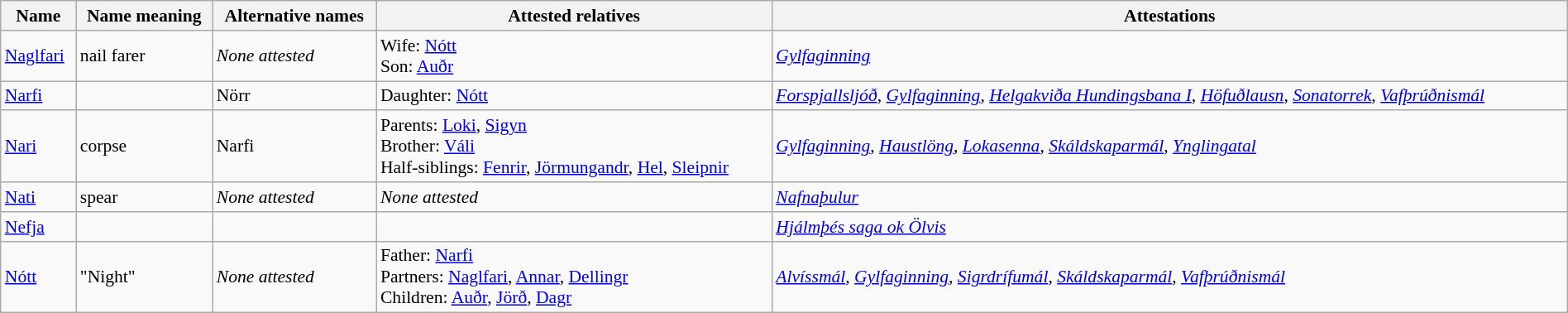<table class="wikitable sortable" style="font-size: 90%; width: 100%">
<tr>
<th>Name</th>
<th>Name meaning</th>
<th>Alternative names</th>
<th>Attested relatives</th>
<th>Attestations</th>
</tr>
<tr>
<td><a href='#'>Naglfari</a></td>
<td>nail farer</td>
<td><em>None attested</em></td>
<td>Wife: <a href='#'>Nótt</a> <br> Son: <a href='#'>Auðr</a></td>
<td><em><a href='#'>Gylfaginning</a></em></td>
</tr>
<tr>
<td><a href='#'>Narfi</a></td>
<td></td>
<td>Nörr</td>
<td>Daughter: <a href='#'>Nótt</a></td>
<td><em><a href='#'>Forspjallsljóð</a></em>, <em><a href='#'>Gylfaginning</a></em>, <em><a href='#'>Helgakviða Hundingsbana I</a></em>, <em><a href='#'>Höfuðlausn</a></em>, <em><a href='#'>Sonatorrek</a></em>, <em><a href='#'>Vafþrúðnismál</a></em></td>
</tr>
<tr>
<td><a href='#'>Nari</a></td>
<td>corpse</td>
<td>Narfi</td>
<td>Parents: <a href='#'>Loki</a>, <a href='#'>Sigyn</a> <br> Brother: <a href='#'>Váli</a> <br> Half-siblings: <a href='#'>Fenrir</a>, <a href='#'>Jörmungandr</a>, <a href='#'>Hel</a>, <a href='#'>Sleipnir</a></td>
<td><em><a href='#'>Gylfaginning</a></em>, <em><a href='#'>Haustlöng</a></em>, <em><a href='#'>Lokasenna</a></em>, <em><a href='#'>Skáldskaparmál</a></em>, <em><a href='#'>Ynglingatal</a></em></td>
</tr>
<tr>
<td><a href='#'>Nati</a></td>
<td>spear</td>
<td><em>None attested</em></td>
<td><em>None attested</em></td>
<td><em><a href='#'>Nafnaþulur</a></em></td>
</tr>
<tr>
<td><a href='#'>Nefja</a></td>
<td></td>
<td></td>
<td></td>
<td><em><a href='#'>Hjálmþés saga ok Ölvis</a></em></td>
</tr>
<tr>
<td><a href='#'>Nótt</a></td>
<td>"Night"</td>
<td><em>None attested</em></td>
<td>Father: <a href='#'>Narfi</a> <br> Partners: <a href='#'>Naglfari</a>, <a href='#'>Annar</a>, <a href='#'>Dellingr</a> <br> Children: <a href='#'>Auðr</a>, <a href='#'>Jörð</a>, <a href='#'>Dagr</a></td>
<td><em><a href='#'>Alvíssmál</a></em>, <em><a href='#'>Gylfaginning</a></em>, <em><a href='#'>Sigrdrífumál</a></em>, <em><a href='#'>Skáldskaparmál</a></em>, <em><a href='#'>Vafþrúðnismál</a></em></td>
</tr>
</table>
